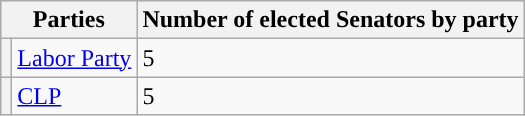<table class="wikitable sortable">
<tr>
<th colspan=2 class="unsortable">Parties</th>
<th>Number of elected Senators by party</th>
</tr>
<tr>
<th class="unsortable" style="background-color: "></th>
<td><a href='#'>Labor Party</a></td>
<td>5</td>
</tr>
<tr>
<th class="unsortable" style="background-color: "></th>
<td><a href='#'>CLP</a></td>
<td>5</td>
</tr>
</table>
